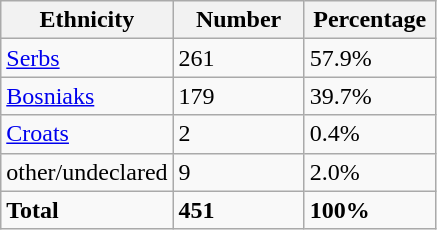<table class="wikitable">
<tr>
<th width="100px">Ethnicity</th>
<th width="80px">Number</th>
<th width="80px">Percentage</th>
</tr>
<tr>
<td><a href='#'>Serbs</a></td>
<td>261</td>
<td>57.9%</td>
</tr>
<tr>
<td><a href='#'>Bosniaks</a></td>
<td>179</td>
<td>39.7%</td>
</tr>
<tr>
<td><a href='#'>Croats</a></td>
<td>2</td>
<td>0.4%</td>
</tr>
<tr>
<td>other/undeclared</td>
<td>9</td>
<td>2.0%</td>
</tr>
<tr>
<td><strong>Total</strong></td>
<td><strong>451</strong></td>
<td><strong>100%</strong></td>
</tr>
</table>
